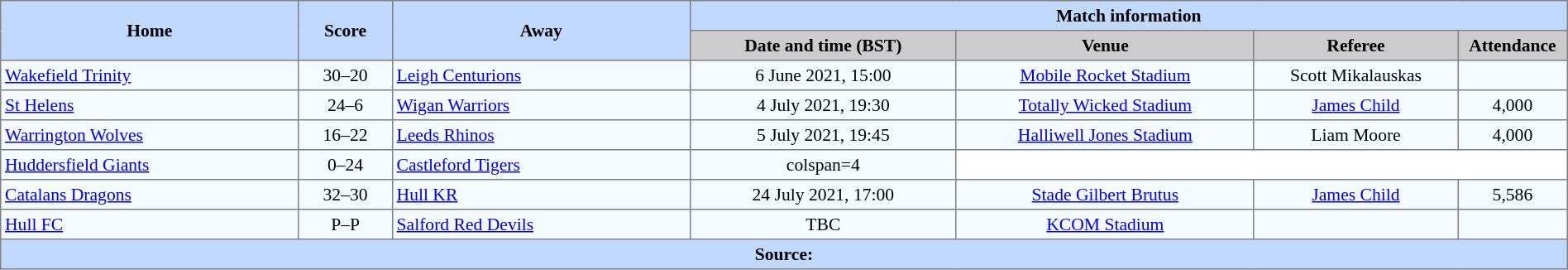<table border=1 style="border-collapse:collapse; font-size:90%; text-align:center;" cellpadding=3 cellspacing=0 width=100%>
<tr style="background:#C1D8ff;">
<th scope="col" rowspan=2 width=19%>Home</th>
<th scope="col" rowspan=2 width=6%>Score</th>
<th scope="col" rowspan=2 width=19%>Away</th>
<th colspan=4>Match information</th>
</tr>
<tr style="background:#CCCCCC;">
<th scope="col" width=17%>Date and time (BST)</th>
<th scope="col" width=19%>Venue</th>
<th scope="col" width=13%>Referee</th>
<th scope="col" width=7%>Attendance</th>
</tr>
<tr style="background:#F5FAFF;">
<td style="text-align:left;"> <a href='#'>Wakefield Trinity</a></td>
<td>30–20</td>
<td style="text-align:left;"> <a href='#'>Leigh Centurions</a></td>
<td>6 June 2021, 15:00</td>
<td><a href='#'>Mobile Rocket Stadium</a></td>
<td>Scott Mikalauskas</td>
<td></td>
</tr>
<tr style="background:#F5FAFF;">
<td style="text-align:left;"> <a href='#'>St Helens</a></td>
<td>24–6</td>
<td style="text-align:left;"> <a href='#'>Wigan Warriors</a></td>
<td>4 July 2021, 19:30</td>
<td><a href='#'>Totally Wicked Stadium</a></td>
<td><a href='#'>James Child</a></td>
<td>4,000</td>
</tr>
<tr style="background:#F5FAFF;">
<td style="text-align:left;"> <a href='#'>Warrington Wolves</a></td>
<td>16–22</td>
<td style="text-align:left;"> <a href='#'>Leeds Rhinos</a></td>
<td>5 July 2021, 19:45</td>
<td><a href='#'>Halliwell Jones Stadium</a></td>
<td>Liam Moore</td>
<td>4,000</td>
</tr>
<tr style="background:#F5FAFF;">
<td style="text-align:left;"> <a href='#'>Huddersfield Giants</a></td>
<td>0–24</td>
<td style="text-align:left;"> <a href='#'>Castleford Tigers</a></td>
<td>colspan=4 </td>
</tr>
<tr style="background:#F5FAFF;">
<td style="text-align:left;"> <a href='#'>Catalans Dragons</a></td>
<td>32–30</td>
<td style="text-align:left;"> <a href='#'>Hull KR</a></td>
<td>24 July 2021, 17:00</td>
<td><a href='#'>Stade Gilbert Brutus</a></td>
<td><a href='#'>James Child</a></td>
<td>5,586</td>
</tr>
<tr style="background:#F5FAFF;">
<td style="text-align:left;"> <a href='#'>Hull FC</a></td>
<td>P–P</td>
<td style="text-align:left;"> <a href='#'>Salford Red Devils</a></td>
<td>TBC</td>
<td><a href='#'>KCOM Stadium</a></td>
<td></td>
<td></td>
</tr>
<tr style="background:#c1d8ff;">
<th colspan=7>Source:</th>
</tr>
</table>
